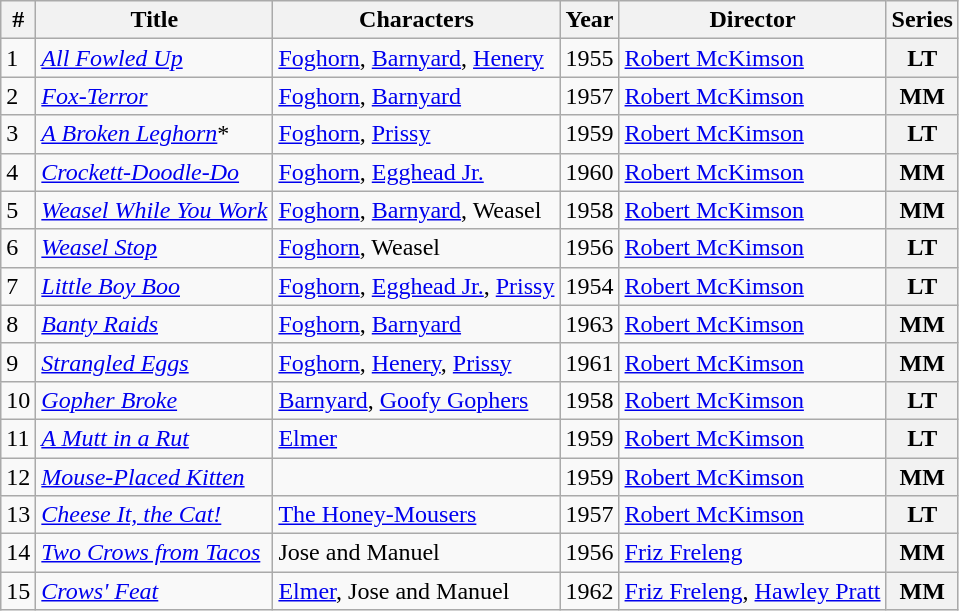<table class="wikitable sortable">
<tr>
<th>#</th>
<th>Title</th>
<th>Characters</th>
<th>Year</th>
<th>Director</th>
<th>Series</th>
</tr>
<tr>
<td>1</td>
<td><em><a href='#'>All Fowled Up</a></em></td>
<td><a href='#'>Foghorn</a>, <a href='#'>Barnyard</a>, <a href='#'>Henery</a></td>
<td>1955</td>
<td><a href='#'>Robert McKimson</a></td>
<th>LT</th>
</tr>
<tr>
<td>2</td>
<td><em><a href='#'>Fox-Terror</a></em></td>
<td><a href='#'>Foghorn</a>, <a href='#'>Barnyard</a></td>
<td>1957</td>
<td><a href='#'>Robert McKimson</a></td>
<th>MM</th>
</tr>
<tr>
<td>3</td>
<td><em><a href='#'>A Broken Leghorn</a></em>*</td>
<td><a href='#'>Foghorn</a>, <a href='#'>Prissy</a></td>
<td>1959</td>
<td><a href='#'>Robert McKimson</a></td>
<th>LT</th>
</tr>
<tr>
<td>4</td>
<td><em><a href='#'>Crockett-Doodle-Do</a></em></td>
<td><a href='#'>Foghorn</a>, <a href='#'>Egghead Jr.</a></td>
<td>1960</td>
<td><a href='#'>Robert McKimson</a></td>
<th>MM</th>
</tr>
<tr>
<td>5</td>
<td><em><a href='#'>Weasel While You Work</a></em></td>
<td><a href='#'>Foghorn</a>, <a href='#'>Barnyard</a>, Weasel</td>
<td>1958</td>
<td><a href='#'>Robert McKimson</a></td>
<th>MM</th>
</tr>
<tr>
<td>6</td>
<td><em><a href='#'>Weasel Stop</a></em></td>
<td><a href='#'>Foghorn</a>, Weasel</td>
<td>1956</td>
<td><a href='#'>Robert McKimson</a></td>
<th>LT</th>
</tr>
<tr>
<td>7</td>
<td><em><a href='#'>Little Boy Boo</a></em></td>
<td><a href='#'>Foghorn</a>, <a href='#'>Egghead Jr.</a>, <a href='#'>Prissy</a></td>
<td>1954</td>
<td><a href='#'>Robert McKimson</a></td>
<th>LT</th>
</tr>
<tr>
<td>8</td>
<td><em><a href='#'>Banty Raids</a></em></td>
<td><a href='#'>Foghorn</a>, <a href='#'>Barnyard</a></td>
<td>1963</td>
<td><a href='#'>Robert McKimson</a></td>
<th>MM</th>
</tr>
<tr>
<td>9</td>
<td><em><a href='#'>Strangled Eggs</a></em></td>
<td><a href='#'>Foghorn</a>, <a href='#'>Henery</a>, <a href='#'>Prissy</a></td>
<td>1961</td>
<td><a href='#'>Robert McKimson</a></td>
<th>MM</th>
</tr>
<tr>
<td>10</td>
<td><em><a href='#'>Gopher Broke</a></em></td>
<td><a href='#'>Barnyard</a>, <a href='#'>Goofy Gophers</a></td>
<td>1958</td>
<td><a href='#'>Robert McKimson</a></td>
<th>LT</th>
</tr>
<tr>
<td>11</td>
<td><em><a href='#'>A Mutt in a Rut</a></em></td>
<td><a href='#'>Elmer</a></td>
<td>1959</td>
<td><a href='#'>Robert McKimson</a></td>
<th>LT</th>
</tr>
<tr>
<td>12</td>
<td><em><a href='#'>Mouse-Placed Kitten</a></em></td>
<td></td>
<td>1959</td>
<td><a href='#'>Robert McKimson</a></td>
<th>MM</th>
</tr>
<tr>
<td>13</td>
<td><em><a href='#'>Cheese It, the Cat!</a></em></td>
<td><a href='#'>The Honey-Mousers</a></td>
<td>1957</td>
<td><a href='#'>Robert McKimson</a></td>
<th>LT</th>
</tr>
<tr>
<td>14</td>
<td><em><a href='#'>Two Crows from Tacos</a></em></td>
<td>Jose and Manuel</td>
<td>1956</td>
<td><a href='#'>Friz Freleng</a></td>
<th>MM</th>
</tr>
<tr>
<td>15</td>
<td><em><a href='#'>Crows' Feat</a></em></td>
<td><a href='#'>Elmer</a>, Jose and Manuel</td>
<td>1962</td>
<td><a href='#'>Friz Freleng</a>, <a href='#'>Hawley Pratt</a></td>
<th>MM</th>
</tr>
</table>
